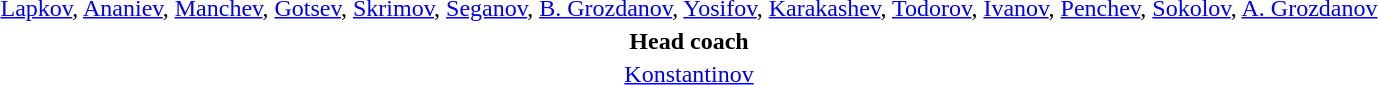<table style="text-align: center; margin-top: 2em; margin-left: auto; margin-right: auto">
<tr>
<td><a href='#'>Lapkov</a>, <a href='#'>Ananiev</a>, <a href='#'>Manchev</a>, <a href='#'>Gotsev</a>, <a href='#'>Skrimov</a>, <a href='#'>Seganov</a>, <a href='#'>B. Grozdanov</a>, <a href='#'>Yosifov</a>, <a href='#'>Karakashev</a>, <a href='#'>Todorov</a>, <a href='#'>Ivanov</a>, <a href='#'>Penchev</a>, <a href='#'>Sokolov</a>, <a href='#'>A. Grozdanov</a></td>
</tr>
<tr>
<td><strong>Head coach</strong></td>
</tr>
<tr>
<td><a href='#'>Konstantinov</a></td>
</tr>
</table>
